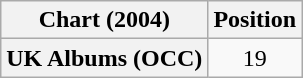<table class="wikitable plainrowheaders" style="text-align:center">
<tr>
<th scope="col">Chart (2004)</th>
<th scope="col">Position</th>
</tr>
<tr>
<th scope="row">UK Albums (OCC)</th>
<td>19</td>
</tr>
</table>
